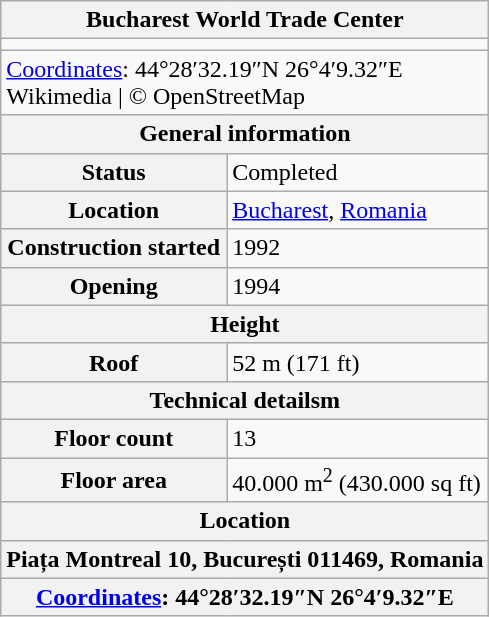<table class="wikitable">
<tr>
<th colspan="2">Bucharest World Trade Center</th>
</tr>
<tr>
<td colspan="2"></td>
</tr>
<tr>
<td colspan="2"><a href='#'>Coordinates</a>: 44°28′32.19″N 26°4′9.32″E<br>Wikimedia | © OpenStreetMap</td>
</tr>
<tr>
<th colspan="2">General information</th>
</tr>
<tr>
<th>Status</th>
<td>Completed</td>
</tr>
<tr>
<th>Location</th>
<td><a href='#'>Bucharest</a>, <a href='#'>Romania</a></td>
</tr>
<tr>
<th>Construction started</th>
<td>1992</td>
</tr>
<tr>
<th>Opening</th>
<td>1994</td>
</tr>
<tr>
<th colspan="2">Height</th>
</tr>
<tr>
<th>Roof</th>
<td>52 m (171 ft)</td>
</tr>
<tr>
<th colspan="2">Technical detailsm</th>
</tr>
<tr>
<th>Floor count</th>
<td>13</td>
</tr>
<tr>
<th>Floor area</th>
<td>40.000 m<sup>2</sup> (430.000 sq ft)</td>
</tr>
<tr>
<th colspan="2">Location</th>
</tr>
<tr>
<th colspan="2">Piața Montreal 10, București 011469, Romania</th>
</tr>
<tr>
<th colspan="2"><a href='#'>Coordinates</a>: 44°28′32.19″N 26°4′9.32″E</th>
</tr>
</table>
